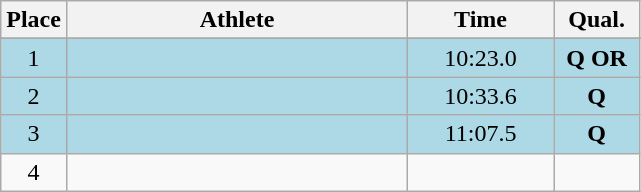<table class=wikitable style="text-align:center">
<tr>
<th width=20>Place</th>
<th width=220>Athlete</th>
<th width=90>Time</th>
<th width=50>Qual.</th>
</tr>
<tr>
</tr>
<tr bgcolor=lightblue>
<td>1</td>
<td align=left></td>
<td>10:23.0</td>
<td><strong>Q OR</strong></td>
</tr>
<tr bgcolor=lightblue>
<td>2</td>
<td align=left></td>
<td>10:33.6</td>
<td><strong>Q</strong></td>
</tr>
<tr bgcolor=lightblue>
<td>3</td>
<td align=left></td>
<td>11:07.5</td>
<td><strong>Q</strong></td>
</tr>
<tr>
<td>4</td>
<td align=left></td>
<td></td>
<td></td>
</tr>
</table>
